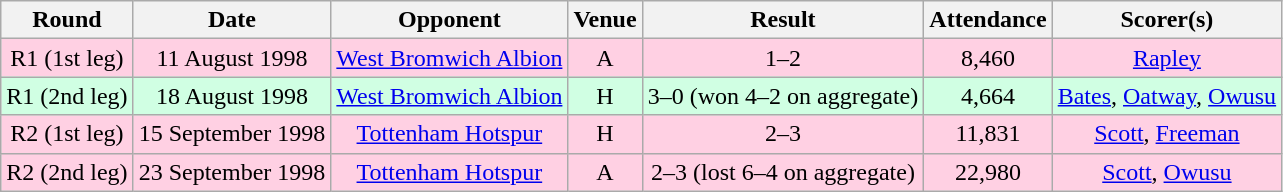<table class="wikitable sortable" style="text-align:center;">
<tr>
<th>Round</th>
<th>Date</th>
<th>Opponent</th>
<th>Venue</th>
<th>Result</th>
<th>Attendance</th>
<th>Scorer(s)</th>
</tr>
<tr style="background:#ffd0e3;">
<td>R1 (1st leg)</td>
<td>11 August 1998</td>
<td><a href='#'>West Bromwich Albion</a></td>
<td>A</td>
<td>1–2</td>
<td>8,460</td>
<td><a href='#'>Rapley</a></td>
</tr>
<tr style="background:#d0ffe3;">
<td>R1 (2nd leg)</td>
<td>18 August 1998</td>
<td><a href='#'>West Bromwich Albion</a></td>
<td>H</td>
<td>3–0 (won 4–2 on aggregate)</td>
<td>4,664</td>
<td><a href='#'>Bates</a>, <a href='#'>Oatway</a>, <a href='#'>Owusu</a></td>
</tr>
<tr style="background:#ffd0e3;">
<td>R2 (1st leg)</td>
<td>15 September 1998</td>
<td><a href='#'>Tottenham Hotspur</a></td>
<td>H</td>
<td>2–3</td>
<td>11,831</td>
<td><a href='#'>Scott</a>, <a href='#'>Freeman</a></td>
</tr>
<tr style="background:#ffd0e3;">
<td>R2 (2nd leg)</td>
<td>23 September 1998</td>
<td><a href='#'>Tottenham Hotspur</a></td>
<td>A</td>
<td>2–3 (lost 6–4 on aggregate)</td>
<td>22,980</td>
<td><a href='#'>Scott</a>, <a href='#'>Owusu</a></td>
</tr>
</table>
